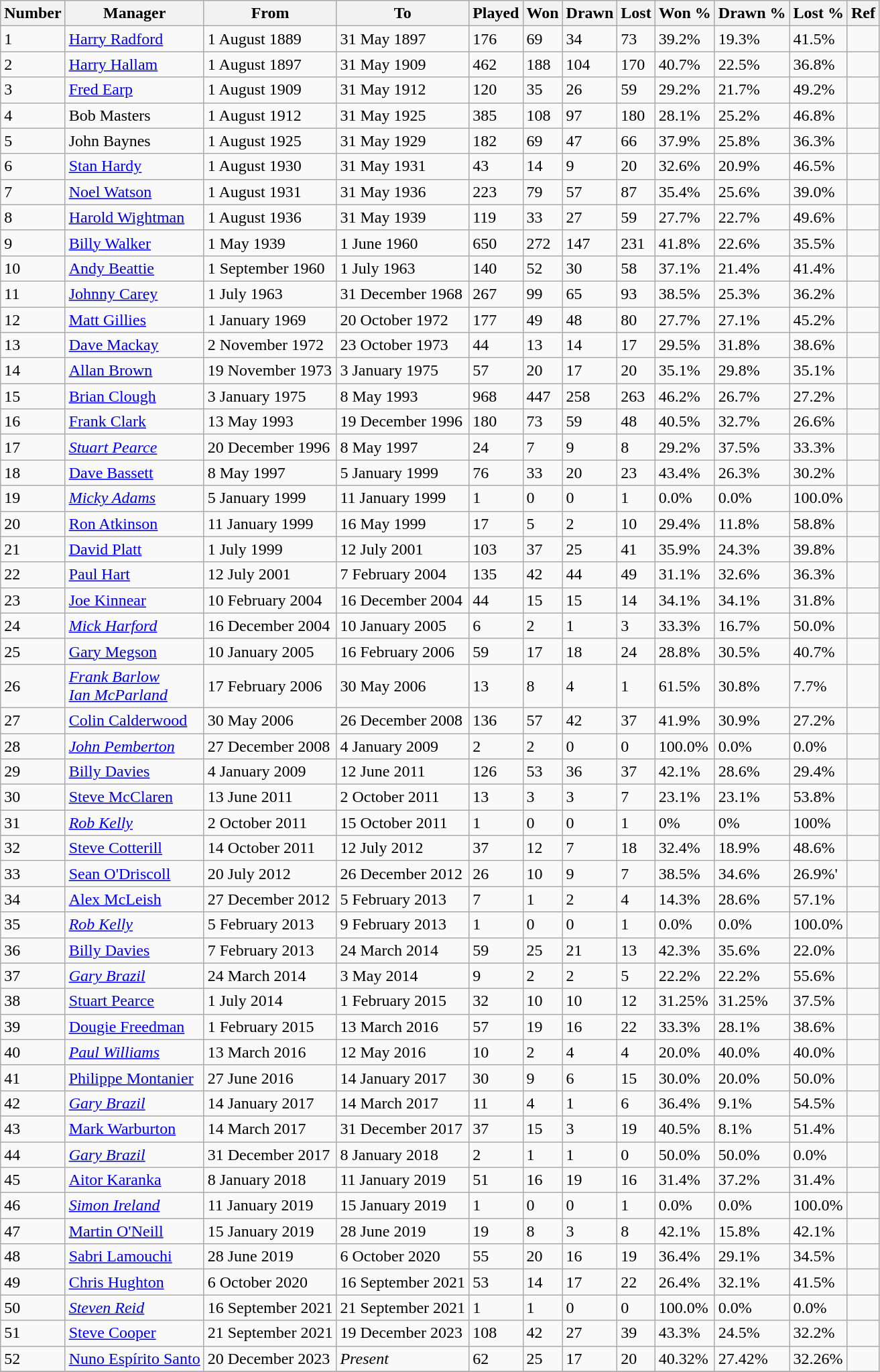<table class="wikitable sortable">
<tr>
<th>Number</th>
<th>Manager</th>
<th>From</th>
<th>To</th>
<th>Played</th>
<th>Won</th>
<th>Drawn</th>
<th>Lost</th>
<th>Won %</th>
<th>Drawn %</th>
<th>Lost %</th>
<th>Ref</th>
</tr>
<tr>
<td align=left>1</td>
<td align=left><a href='#'>Harry Radford</a></td>
<td>1 August 1889</td>
<td>31 May 1897</td>
<td>176</td>
<td>69</td>
<td>34</td>
<td>73</td>
<td>39.2%</td>
<td>19.3%</td>
<td>41.5%</td>
<td></td>
</tr>
<tr>
<td align=left>2</td>
<td align=left><a href='#'>Harry Hallam</a></td>
<td>1 August 1897</td>
<td>31 May 1909</td>
<td>462</td>
<td>188</td>
<td>104</td>
<td>170</td>
<td>40.7%</td>
<td>22.5%</td>
<td>36.8%</td>
<td></td>
</tr>
<tr>
<td align=left>3</td>
<td align=left> <a href='#'>Fred Earp</a></td>
<td>1 August 1909</td>
<td>31 May 1912</td>
<td>120</td>
<td>35</td>
<td>26</td>
<td>59</td>
<td>29.2%</td>
<td>21.7%</td>
<td>49.2%</td>
<td></td>
</tr>
<tr>
<td align=left>4</td>
<td align=left>Bob Masters</td>
<td>1 August 1912</td>
<td>31 May 1925</td>
<td>385</td>
<td>108</td>
<td>97</td>
<td>180</td>
<td>28.1%</td>
<td>25.2%</td>
<td>46.8%</td>
<td></td>
</tr>
<tr>
<td align=left>5</td>
<td align=left>John Baynes</td>
<td>1 August 1925</td>
<td>31 May 1929</td>
<td>182</td>
<td>69</td>
<td>47</td>
<td>66</td>
<td>37.9%</td>
<td>25.8%</td>
<td>36.3%</td>
<td></td>
</tr>
<tr>
<td align=left>6</td>
<td align=left> <a href='#'>Stan Hardy</a></td>
<td>1 August 1930</td>
<td>31 May 1931</td>
<td>43</td>
<td>14</td>
<td>9</td>
<td>20</td>
<td>32.6%</td>
<td>20.9%</td>
<td>46.5%</td>
<td></td>
</tr>
<tr>
<td align=left>7</td>
<td align=left><a href='#'>Noel Watson</a></td>
<td>1 August 1931</td>
<td>31 May 1936</td>
<td>223</td>
<td>79</td>
<td>57</td>
<td>87</td>
<td>35.4%</td>
<td>25.6%</td>
<td>39.0%</td>
<td></td>
</tr>
<tr>
<td align=left>8</td>
<td align=left> <a href='#'>Harold Wightman</a></td>
<td>1 August 1936</td>
<td>31 May 1939</td>
<td>119</td>
<td>33</td>
<td>27</td>
<td>59</td>
<td>27.7%</td>
<td>22.7%</td>
<td>49.6%</td>
<td></td>
</tr>
<tr>
<td align=left>9</td>
<td align=left> <a href='#'>Billy Walker</a></td>
<td>1 May 1939</td>
<td>1 June 1960</td>
<td>650</td>
<td>272</td>
<td>147</td>
<td>231</td>
<td>41.8%</td>
<td>22.6%</td>
<td>35.5%</td>
<td></td>
</tr>
<tr>
<td align=left>10</td>
<td align=left> <a href='#'>Andy Beattie</a></td>
<td>1 September 1960</td>
<td>1 July 1963</td>
<td>140</td>
<td>52</td>
<td>30</td>
<td>58</td>
<td>37.1%</td>
<td>21.4%</td>
<td>41.4%</td>
<td></td>
</tr>
<tr>
<td align=left>11</td>
<td align=left> <a href='#'>Johnny Carey</a></td>
<td>1 July 1963</td>
<td>31 December 1968</td>
<td>267</td>
<td>99</td>
<td>65</td>
<td>93</td>
<td>38.5%</td>
<td>25.3%</td>
<td>36.2%</td>
<td></td>
</tr>
<tr>
<td align=left>12</td>
<td align=left> <a href='#'>Matt Gillies</a></td>
<td>1 January 1969</td>
<td>20 October 1972</td>
<td>177</td>
<td>49</td>
<td>48</td>
<td>80</td>
<td>27.7%</td>
<td>27.1%</td>
<td>45.2%</td>
<td></td>
</tr>
<tr>
<td align=left>13</td>
<td align=left> <a href='#'>Dave Mackay</a></td>
<td>2 November 1972</td>
<td>23 October 1973</td>
<td>44</td>
<td>13</td>
<td>14</td>
<td>17</td>
<td>29.5%</td>
<td>31.8%</td>
<td>38.6%</td>
<td></td>
</tr>
<tr>
<td align=left>14</td>
<td align=left> <a href='#'>Allan Brown</a></td>
<td>19 November 1973</td>
<td>3 January 1975</td>
<td>57</td>
<td>20</td>
<td>17</td>
<td>20</td>
<td>35.1%</td>
<td>29.8%</td>
<td>35.1%</td>
<td></td>
</tr>
<tr>
<td align=left>15</td>
<td align=left> <a href='#'>Brian Clough</a></td>
<td>3 January 1975</td>
<td>8 May 1993</td>
<td>968</td>
<td>447</td>
<td>258</td>
<td>263</td>
<td>46.2%</td>
<td>26.7%</td>
<td>27.2%</td>
<td></td>
</tr>
<tr>
<td align=left>16</td>
<td align=left> <a href='#'>Frank Clark</a></td>
<td>13 May 1993</td>
<td>19 December 1996</td>
<td>180</td>
<td>73</td>
<td>59</td>
<td>48</td>
<td>40.5%</td>
<td>32.7%</td>
<td>26.6%</td>
<td></td>
</tr>
<tr>
<td align=left>17</td>
<td align=left> <em><a href='#'>Stuart Pearce</a></em></td>
<td>20 December 1996</td>
<td>8 May 1997</td>
<td>24</td>
<td>7</td>
<td>9</td>
<td>8</td>
<td>29.2%</td>
<td>37.5%</td>
<td>33.3%</td>
<td></td>
</tr>
<tr>
<td align=left>18</td>
<td align=left> <a href='#'>Dave Bassett</a></td>
<td>8 May 1997</td>
<td>5 January 1999</td>
<td>76</td>
<td>33</td>
<td>20</td>
<td>23</td>
<td>43.4%</td>
<td>26.3%</td>
<td>30.2%</td>
<td></td>
</tr>
<tr>
<td align=left>19</td>
<td align=left> <em><a href='#'>Micky Adams</a></em></td>
<td>5 January 1999</td>
<td>11 January 1999</td>
<td>1</td>
<td>0</td>
<td>0</td>
<td>1</td>
<td>0.0%</td>
<td>0.0%</td>
<td>100.0%</td>
<td></td>
</tr>
<tr>
<td align=left>20</td>
<td align=left> <a href='#'>Ron Atkinson</a></td>
<td>11 January 1999</td>
<td>16 May 1999</td>
<td>17</td>
<td>5</td>
<td>2</td>
<td>10</td>
<td>29.4%</td>
<td>11.8%</td>
<td>58.8%</td>
<td></td>
</tr>
<tr>
<td align=left>21</td>
<td align=left> <a href='#'>David Platt</a></td>
<td>1 July 1999</td>
<td>12 July 2001</td>
<td>103</td>
<td>37</td>
<td>25</td>
<td>41</td>
<td>35.9%</td>
<td>24.3%</td>
<td>39.8%</td>
<td></td>
</tr>
<tr>
<td align=left>22</td>
<td align=left> <a href='#'>Paul Hart</a></td>
<td>12 July 2001</td>
<td>7 February 2004</td>
<td>135</td>
<td>42</td>
<td>44</td>
<td>49</td>
<td>31.1%</td>
<td>32.6%</td>
<td>36.3%</td>
<td></td>
</tr>
<tr>
<td align=left>23</td>
<td align=left> <a href='#'>Joe Kinnear</a></td>
<td>10 February 2004</td>
<td>16 December 2004</td>
<td>44</td>
<td>15</td>
<td>15</td>
<td>14</td>
<td>34.1%</td>
<td>34.1%</td>
<td>31.8%</td>
<td></td>
</tr>
<tr>
<td align=left>24</td>
<td align=left> <em><a href='#'>Mick Harford</a></em></td>
<td>16 December 2004</td>
<td>10 January 2005</td>
<td>6</td>
<td>2</td>
<td>1</td>
<td>3</td>
<td>33.3%</td>
<td>16.7%</td>
<td>50.0%</td>
<td></td>
</tr>
<tr>
<td align=left>25</td>
<td align=left> <a href='#'>Gary Megson</a></td>
<td>10 January 2005</td>
<td>16 February 2006</td>
<td>59</td>
<td>17</td>
<td>18</td>
<td>24</td>
<td>28.8%</td>
<td>30.5%</td>
<td>40.7%</td>
<td></td>
</tr>
<tr>
<td align=left>26</td>
<td align=left> <em><a href='#'>Frank Barlow</a></em><br> <em><a href='#'>Ian McParland</a></em></td>
<td>17 February 2006</td>
<td>30 May 2006</td>
<td>13</td>
<td>8</td>
<td>4</td>
<td>1</td>
<td>61.5%</td>
<td>30.8%</td>
<td>7.7%</td>
<td></td>
</tr>
<tr>
<td align=left>27</td>
<td align=left> <a href='#'>Colin Calderwood</a></td>
<td>30 May 2006</td>
<td>26 December 2008</td>
<td>136</td>
<td>57</td>
<td>42</td>
<td>37</td>
<td>41.9%</td>
<td>30.9%</td>
<td>27.2%</td>
<td></td>
</tr>
<tr>
<td align=left>28</td>
<td align=left> <em><a href='#'>John Pemberton</a></em></td>
<td>27 December 2008</td>
<td>4 January 2009</td>
<td>2</td>
<td>2</td>
<td>0</td>
<td>0</td>
<td>100.0%</td>
<td>0.0%</td>
<td>0.0%</td>
<td></td>
</tr>
<tr>
<td align=left>29</td>
<td align=left> <a href='#'>Billy Davies</a></td>
<td>4 January 2009</td>
<td>12 June 2011</td>
<td>126</td>
<td>53</td>
<td>36</td>
<td>37</td>
<td>42.1%</td>
<td>28.6%</td>
<td>29.4%</td>
<td></td>
</tr>
<tr>
<td align=left>30</td>
<td align=left> <a href='#'>Steve McClaren</a></td>
<td>13 June 2011</td>
<td>2 October 2011</td>
<td>13</td>
<td>3</td>
<td>3</td>
<td>7</td>
<td>23.1%</td>
<td>23.1%</td>
<td>53.8%</td>
<td></td>
</tr>
<tr>
<td align=left>31</td>
<td align=left> <em><a href='#'>Rob Kelly</a></em></td>
<td>2 October 2011</td>
<td>15 October 2011</td>
<td>1</td>
<td>0</td>
<td>0</td>
<td>1</td>
<td>0%</td>
<td>0%</td>
<td>100%</td>
<td></td>
</tr>
<tr>
<td align=left>32</td>
<td align=left> <a href='#'>Steve Cotterill</a></td>
<td>14 October 2011</td>
<td>12 July 2012</td>
<td>37</td>
<td>12</td>
<td>7</td>
<td>18</td>
<td>32.4%</td>
<td>18.9%</td>
<td>48.6%</td>
<td></td>
</tr>
<tr>
<td align=left>33</td>
<td align=left> <a href='#'>Sean O'Driscoll</a></td>
<td>20 July 2012</td>
<td>26 December 2012</td>
<td>26</td>
<td>10</td>
<td>9</td>
<td>7</td>
<td>38.5%</td>
<td>34.6%</td>
<td>26.9%'</td>
<td></td>
</tr>
<tr>
<td align=left>34</td>
<td align=left> <a href='#'>Alex McLeish</a></td>
<td>27 December 2012</td>
<td>5 February 2013</td>
<td>7</td>
<td>1</td>
<td>2</td>
<td>4</td>
<td>14.3%</td>
<td>28.6%</td>
<td>57.1%</td>
<td></td>
</tr>
<tr>
<td align=left>35</td>
<td align=left> <em><a href='#'>Rob Kelly</a></em></td>
<td>5 February 2013</td>
<td>9 February 2013</td>
<td>1</td>
<td>0</td>
<td>0</td>
<td>1</td>
<td>0.0%</td>
<td>0.0%</td>
<td>100.0%</td>
<td></td>
</tr>
<tr>
<td align=left>36</td>
<td align=left> <a href='#'>Billy Davies</a></td>
<td>7 February 2013</td>
<td>24 March 2014</td>
<td>59</td>
<td>25</td>
<td>21</td>
<td>13</td>
<td>42.3%</td>
<td>35.6%</td>
<td>22.0%</td>
<td></td>
</tr>
<tr>
<td align=left>37</td>
<td align=left> <em><a href='#'>Gary Brazil</a></em></td>
<td>24 March 2014</td>
<td>3 May 2014</td>
<td>9</td>
<td>2</td>
<td>2</td>
<td>5</td>
<td>22.2%</td>
<td>22.2%</td>
<td>55.6%</td>
<td></td>
</tr>
<tr>
<td align=left>38</td>
<td align=left> <a href='#'>Stuart Pearce</a></td>
<td>1 July 2014</td>
<td>1 February 2015</td>
<td>32</td>
<td>10</td>
<td>10</td>
<td>12</td>
<td>31.25%</td>
<td>31.25%</td>
<td>37.5%</td>
<td></td>
</tr>
<tr>
<td align=left>39</td>
<td align=left> <a href='#'>Dougie Freedman</a></td>
<td>1 February 2015</td>
<td>13 March 2016</td>
<td>57</td>
<td>19</td>
<td>16</td>
<td>22</td>
<td>33.3%</td>
<td>28.1%</td>
<td>38.6%</td>
<td></td>
</tr>
<tr>
<td align=left>40</td>
<td align=left> <em><a href='#'>Paul Williams</a></em></td>
<td>13 March 2016</td>
<td>12 May 2016</td>
<td>10</td>
<td>2</td>
<td>4</td>
<td>4</td>
<td>20.0%</td>
<td>40.0%</td>
<td>40.0%</td>
<td></td>
</tr>
<tr>
<td align=left>41</td>
<td align=left> <a href='#'>Philippe Montanier</a></td>
<td>27 June 2016</td>
<td>14 January 2017</td>
<td>30</td>
<td>9</td>
<td>6</td>
<td>15</td>
<td>30.0%</td>
<td>20.0%</td>
<td>50.0%</td>
<td></td>
</tr>
<tr>
<td align=left>42</td>
<td align=left> <em><a href='#'>Gary Brazil</a></em></td>
<td>14 January 2017</td>
<td>14 March 2017</td>
<td>11</td>
<td>4</td>
<td>1</td>
<td>6</td>
<td>36.4%</td>
<td>9.1%</td>
<td>54.5%</td>
<td></td>
</tr>
<tr>
<td align=left>43</td>
<td align=left> <a href='#'>Mark Warburton</a></td>
<td>14 March 2017</td>
<td>31 December 2017</td>
<td>37</td>
<td>15</td>
<td>3</td>
<td>19</td>
<td>40.5%</td>
<td>8.1%</td>
<td>51.4%</td>
<td></td>
</tr>
<tr>
<td align=left>44</td>
<td align=left> <em><a href='#'>Gary Brazil</a></em></td>
<td>31 December 2017</td>
<td>8 January 2018</td>
<td>2</td>
<td>1</td>
<td>1</td>
<td>0</td>
<td>50.0%</td>
<td>50.0%</td>
<td>0.0%</td>
<td></td>
</tr>
<tr>
<td align=left>45</td>
<td align=left> <a href='#'>Aitor Karanka</a></td>
<td>8 January 2018</td>
<td>11 January 2019</td>
<td>51</td>
<td>16</td>
<td>19</td>
<td>16</td>
<td>31.4%</td>
<td>37.2%</td>
<td>31.4%</td>
<td></td>
</tr>
<tr>
<td align=left>46</td>
<td align=left> <em><a href='#'>Simon Ireland</a></em></td>
<td>11 January 2019</td>
<td>15 January 2019</td>
<td>1</td>
<td>0</td>
<td>0</td>
<td>1</td>
<td>0.0%</td>
<td>0.0%</td>
<td>100.0%</td>
<td></td>
</tr>
<tr>
<td align=left>47</td>
<td align=left> <a href='#'>Martin O'Neill</a></td>
<td>15 January 2019</td>
<td>28 June 2019</td>
<td>19</td>
<td>8</td>
<td>3</td>
<td>8</td>
<td>42.1%</td>
<td>15.8%</td>
<td>42.1%</td>
<td></td>
</tr>
<tr>
<td align=left>48</td>
<td align=left> <a href='#'>Sabri Lamouchi</a></td>
<td>28 June 2019</td>
<td>6 October 2020</td>
<td>55</td>
<td>20</td>
<td>16</td>
<td>19</td>
<td>36.4%</td>
<td>29.1%</td>
<td>34.5%</td>
<td></td>
</tr>
<tr>
<td align=left>49</td>
<td align=left> <a href='#'>Chris Hughton</a></td>
<td>6 October 2020</td>
<td>16 September 2021</td>
<td>53</td>
<td>14</td>
<td>17</td>
<td>22</td>
<td>26.4%</td>
<td>32.1%</td>
<td>41.5%</td>
<td></td>
</tr>
<tr>
<td align=left>50</td>
<td align=left> <em><a href='#'>Steven Reid</a></em></td>
<td>16 September 2021</td>
<td>21 September 2021</td>
<td>1</td>
<td>1</td>
<td>0</td>
<td>0</td>
<td>100.0%</td>
<td>0.0%</td>
<td>0.0%</td>
<td></td>
</tr>
<tr>
<td align=left>51</td>
<td align=left> <a href='#'>Steve Cooper</a></td>
<td>21 September 2021</td>
<td>19 December 2023</td>
<td>108</td>
<td>42</td>
<td>27</td>
<td>39</td>
<td>43.3%</td>
<td>24.5%</td>
<td>32.2%</td>
<td></td>
</tr>
<tr>
<td align=left>52</td>
<td align=left> <a href='#'>Nuno Espírito Santo</a></td>
<td>20 December 2023</td>
<td><em>Present</em></td>
<td>62</td>
<td>25</td>
<td>17</td>
<td>20</td>
<td>40.32%</td>
<td>27.42%</td>
<td>32.26%</td>
<td></td>
</tr>
<tr>
</tr>
</table>
